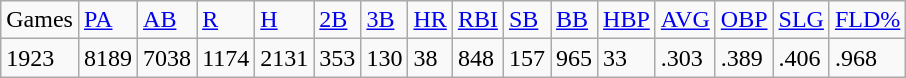<table class="wikitable">
<tr>
<td>Games</td>
<td><a href='#'>PA</a></td>
<td><a href='#'>AB</a></td>
<td><a href='#'>R</a></td>
<td><a href='#'>H</a></td>
<td><a href='#'>2B</a></td>
<td><a href='#'>3B</a></td>
<td><a href='#'>HR</a></td>
<td><a href='#'>RBI</a></td>
<td><a href='#'>SB</a></td>
<td><a href='#'>BB</a></td>
<td><a href='#'>HBP</a></td>
<td><a href='#'>AVG</a></td>
<td><a href='#'>OBP</a></td>
<td><a href='#'>SLG</a></td>
<td><a href='#'>FLD%</a></td>
</tr>
<tr>
<td>1923</td>
<td>8189</td>
<td>7038</td>
<td>1174</td>
<td>2131</td>
<td>353</td>
<td>130</td>
<td>38</td>
<td>848</td>
<td>157</td>
<td>965</td>
<td>33</td>
<td>.303</td>
<td>.389</td>
<td>.406</td>
<td>.968</td>
</tr>
</table>
